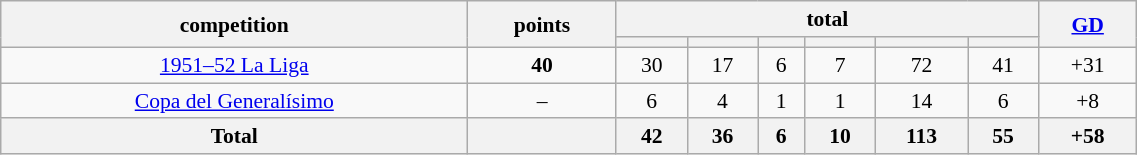<table class="wikitable" style="font-size:90%;width:60%;float:left;text-align:center;">
<tr>
<th rowspan="2">competition</th>
<th rowspan="2">points</th>
<th colspan="6">total</th>
<th rowspan="2"><a href='#'>GD</a></th>
</tr>
<tr>
<th></th>
<th></th>
<th></th>
<th></th>
<th></th>
<th></th>
</tr>
<tr>
<td><a href='#'>1951–52 La Liga</a></td>
<td><strong>40</strong></td>
<td>30</td>
<td>17</td>
<td>6</td>
<td>7</td>
<td>72</td>
<td>41</td>
<td>+31</td>
</tr>
<tr>
<td><a href='#'>Copa del Generalísimo</a></td>
<td>–</td>
<td>6</td>
<td>4</td>
<td>1</td>
<td>1</td>
<td>14</td>
<td>6</td>
<td>+8</td>
</tr>
<tr>
<th>Total</th>
<th></th>
<th>42</th>
<th>36</th>
<th>6</th>
<th>10</th>
<th>113</th>
<th>55</th>
<th>+58</th>
</tr>
</table>
